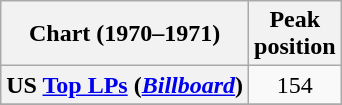<table class="wikitable sortable plainrowheaders" style="text-align:center;">
<tr>
<th scope="col">Chart (1970–1971)</th>
<th scope="col">Peak<br>position</th>
</tr>
<tr>
<th scope="row">US <a href='#'>Top LPs</a> (<em><a href='#'>Billboard</a></em>)</th>
<td>154</td>
</tr>
<tr>
</tr>
</table>
